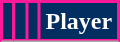<table class="wikitable sortable">
<tr>
<th style="background:#032E62; color:white; border:2px solid #FC1896;" scope="col"></th>
<th style="background:#032E62; color:white; border:2px solid #FC1896;" scope="col"></th>
<th style="background:#032E62; color:white; border:2px solid #FC1896;" scope="col"></th>
<th style="background:#032E62; color:white; border:2px solid #FC1896;" scope="col">Player</th>
</tr>
<tr>
</tr>
</table>
